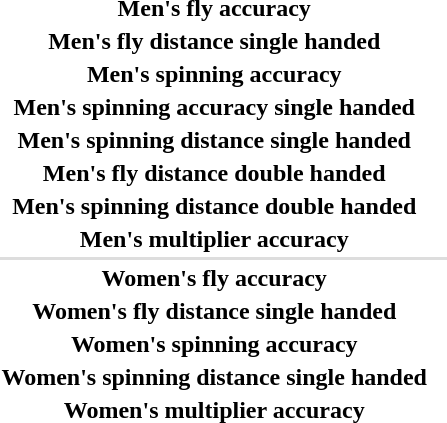<table>
<tr>
<th scope="row">Men's fly accuracy</th>
<td></td>
<td></td>
<td></td>
</tr>
<tr>
<th scope="row">Men's fly distance single handed</th>
<td></td>
<td></td>
<td></td>
</tr>
<tr>
<th scope="row">Men's spinning accuracy</th>
<td></td>
<td></td>
<td></td>
</tr>
<tr>
<th scope="row">Men's spinning accuracy single handed</th>
<td></td>
<td></td>
<td></td>
</tr>
<tr>
<th scope="row">Men's spinning distance single handed</th>
<td></td>
<td></td>
<td></td>
</tr>
<tr>
<th scope="row">Men's fly distance double handed</th>
<td></td>
<td></td>
<td></td>
</tr>
<tr>
<th scope="row">Men's spinning distance double handed</th>
<td></td>
<td></td>
<td></td>
</tr>
<tr>
<th scope="row">Men's multiplier accuracy</th>
<td></td>
<td></td>
<td></td>
</tr>
<tr bgcolor=#DDDDDD>
<td colspan=4></td>
</tr>
<tr>
<th scope="row">Women's fly accuracy</th>
<td></td>
<td></td>
<td></td>
</tr>
<tr>
<th scope="row">Women's fly distance single handed</th>
<td></td>
<td></td>
<td></td>
</tr>
<tr>
<th scope="row">Women's spinning accuracy</th>
<td></td>
<td></td>
<td></td>
</tr>
<tr>
<th scope="row">Women's spinning distance single handed</th>
<td></td>
<td></td>
<td></td>
</tr>
<tr>
<th scope="row">Women's multiplier accuracy</th>
<td></td>
<td></td>
<td></td>
</tr>
</table>
